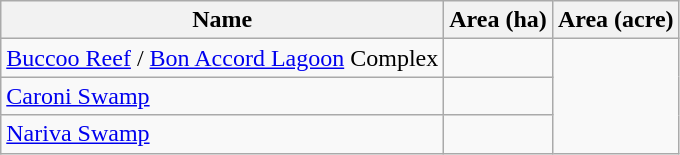<table class="wikitable sortable">
<tr>
<th scope="col" align=left>Name</th>
<th scope="col">Area (ha)</th>
<th scope="col">Area (acre)</th>
</tr>
<tr ---->
<td><a href='#'>Buccoo Reef</a> / <a href='#'>Bon Accord Lagoon</a> Complex</td>
<td></td>
</tr>
<tr ---->
<td><a href='#'>Caroni Swamp</a></td>
<td></td>
</tr>
<tr ---->
<td><a href='#'>Nariva Swamp</a></td>
<td></td>
</tr>
</table>
